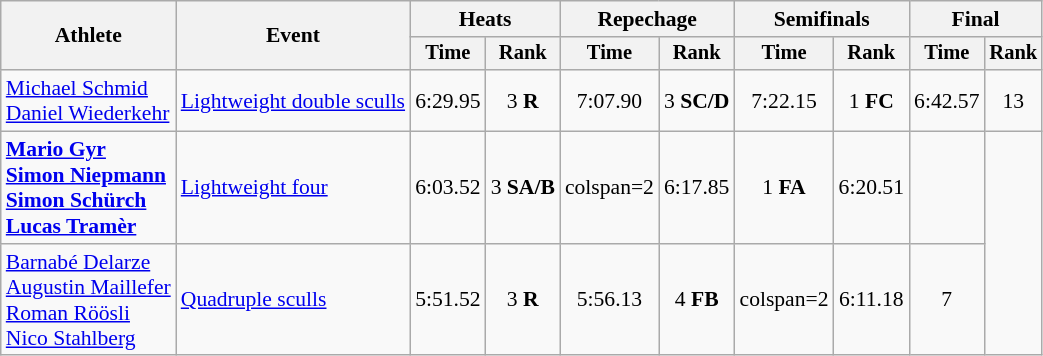<table class="wikitable" style="font-size:90%">
<tr>
<th rowspan="2">Athlete</th>
<th rowspan="2">Event</th>
<th colspan="2">Heats</th>
<th colspan="2">Repechage</th>
<th colspan="2">Semifinals</th>
<th colspan="2">Final</th>
</tr>
<tr style="font-size:95%">
<th>Time</th>
<th>Rank</th>
<th>Time</th>
<th>Rank</th>
<th>Time</th>
<th>Rank</th>
<th>Time</th>
<th>Rank</th>
</tr>
<tr align=center>
<td align=left><a href='#'>Michael Schmid</a><br><a href='#'>Daniel Wiederkehr</a></td>
<td align=left><a href='#'>Lightweight double sculls</a></td>
<td>6:29.95</td>
<td>3 <strong>R</strong></td>
<td>7:07.90</td>
<td>3 <strong>SC/D</strong></td>
<td>7:22.15</td>
<td>1 <strong>FC</strong></td>
<td>6:42.57</td>
<td>13</td>
</tr>
<tr align=center>
<td align=left><strong><a href='#'>Mario Gyr</a><br><a href='#'>Simon Niepmann</a><br><a href='#'>Simon Schürch</a><br><a href='#'>Lucas Tramèr</a></strong></td>
<td align=left><a href='#'>Lightweight four</a></td>
<td>6:03.52</td>
<td>3 <strong>SA/B</strong></td>
<td>colspan=2 </td>
<td>6:17.85</td>
<td>1 <strong>FA</strong></td>
<td>6:20.51</td>
<td></td>
</tr>
<tr align=center>
<td align=left><a href='#'>Barnabé Delarze</a><br><a href='#'>Augustin Maillefer</a><br><a href='#'>Roman Röösli</a><br><a href='#'>Nico Stahlberg</a></td>
<td align=left><a href='#'>Quadruple sculls</a></td>
<td>5:51.52</td>
<td>3 <strong>R</strong></td>
<td>5:56.13</td>
<td>4 <strong>FB</strong></td>
<td>colspan=2 </td>
<td>6:11.18</td>
<td>7</td>
</tr>
</table>
